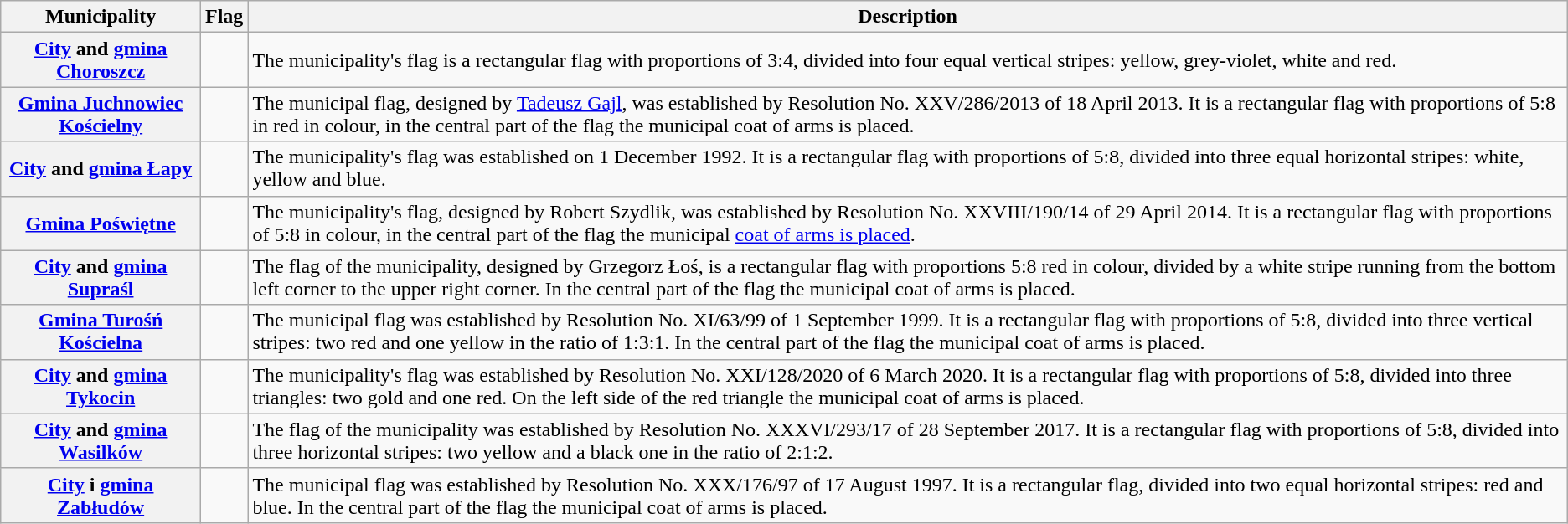<table class="wikitable sortable plainrowheaders">
<tr>
<th scope="col">Municipality</th>
<th scope="col" class="unsortable">Flag</th>
<th scope="col" class="unsortable">Description</th>
</tr>
<tr>
<th scope="row"><a href='#'>City</a> and <a href='#'>gmina Choroszcz</a></th>
<td></td>
<td>The municipality's flag is a rectangular flag with proportions of 3:4, divided into four equal vertical stripes: yellow, grey-violet, white and red.</td>
</tr>
<tr>
<th scope="row"><a href='#'>Gmina Juchnowiec Kościelny</a></th>
<td></td>
<td>The municipal flag, designed by <a href='#'>Tadeusz Gajl</a>, was established by Resolution No. XXV/286/2013 of 18 April 2013. It is a rectangular flag with proportions of 5:8 in red in colour, in the central part of the flag the municipal coat of arms is placed.</td>
</tr>
<tr>
<th scope="row"><a href='#'>City</a> and <a href='#'>gmina Łapy</a></th>
<td></td>
<td>The municipality's flag was established on 1 December 1992. It is a rectangular flag with proportions of 5:8, divided into three equal horizontal stripes: white, yellow and blue.</td>
</tr>
<tr>
<th scope="row"><a href='#'>Gmina Poświętne</a></th>
<td></td>
<td>The municipality's flag, designed by Robert Szydlik, was established by Resolution No. XXVIII/190/14 of 29 April 2014. It is a rectangular flag with proportions of 5:8 in colour, in the central part of the flag the municipal <a href='#'>coat of arms is placed</a>.</td>
</tr>
<tr>
<th scope="row"><a href='#'>City</a> and <a href='#'>gmina Supraśl</a></th>
<td></td>
<td>The flag of the municipality, designed by Grzegorz Łoś, is a rectangular flag with proportions 5:8  red in colour, divided by a white stripe running from the bottom left corner to the upper right corner. In the central part of the flag  the municipal coat of arms is placed.</td>
</tr>
<tr>
<th scope="row"><a href='#'>Gmina Turośń Kościelna</a></th>
<td></td>
<td>The municipal flag was established by Resolution No. XI/63/99 of 1 September 1999. It is a rectangular flag with proportions of 5:8, divided into three vertical stripes: two red and one yellow in the ratio of 1:3:1. In the central part of the flag the municipal coat of arms is placed.</td>
</tr>
<tr>
<th scope="row"><a href='#'>City</a> and <a href='#'>gmina Tykocin</a></th>
<td></td>
<td>The municipality's flag was established by Resolution No. XXI/128/2020 of 6 March 2020. It is a rectangular flag with proportions of 5:8, divided into three triangles: two gold and one red. On the left side of the red triangle the municipal coat of arms is placed.</td>
</tr>
<tr>
<th scope="row"><a href='#'>City</a> and <a href='#'>gmina Wasilków</a></th>
<td></td>
<td>The flag of the municipality was established by Resolution No. XXXVI/293/17 of 28 September 2017. It is a rectangular flag with proportions of 5:8, divided into three horizontal stripes: two yellow and a black one in the ratio of 2:1:2.</td>
</tr>
<tr>
<th scope="row"><a href='#'>City</a> i <a href='#'>gmina Zabłudów</a></th>
<td></td>
<td>The municipal flag was established by Resolution No. XXX/176/97 of 17 August 1997. It is a rectangular flag, divided into two equal horizontal stripes: red and blue. In the central part of the flag the municipal coat of arms is placed. </td>
</tr>
</table>
